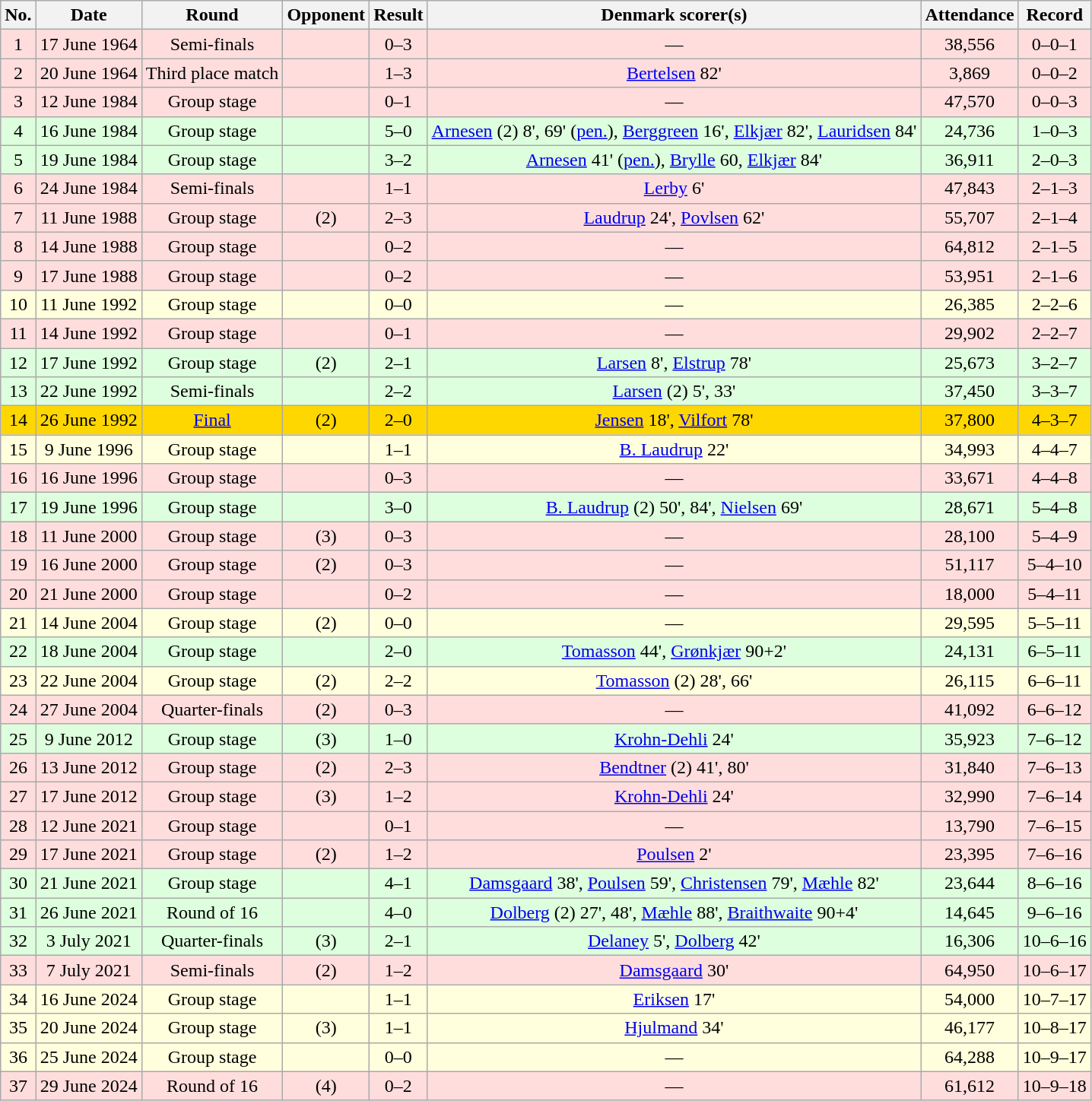<table class="wikitable" style="text-align:center">
<tr>
<th>No.</th>
<th>Date</th>
<th>Round</th>
<th>Opponent</th>
<th>Result</th>
<th>Denmark scorer(s)</th>
<th>Attendance</th>
<th>Record</th>
</tr>
<tr bgcolor=#ffdddd>
<td>1</td>
<td>17 June 1964</td>
<td>Semi-finals</td>
<td></td>
<td>0–3</td>
<td>—</td>
<td>38,556</td>
<td>0–0–1</td>
</tr>
<tr bgcolor=#ffdddd>
<td>2</td>
<td>20 June 1964</td>
<td>Third place match</td>
<td></td>
<td>1–3 </td>
<td><a href='#'>Bertelsen</a> 82'</td>
<td>3,869</td>
<td>0–0–2</td>
</tr>
<tr bgcolor=#ffdddd>
<td>3</td>
<td>12 June 1984</td>
<td>Group stage</td>
<td></td>
<td>0–1</td>
<td>—</td>
<td>47,570</td>
<td>0–0–3</td>
</tr>
<tr bgcolor=#ddffdd>
<td>4</td>
<td>16 June 1984</td>
<td>Group stage</td>
<td></td>
<td>5–0</td>
<td><a href='#'>Arnesen</a> (2) 8', 69' (<a href='#'>pen.</a>), <a href='#'>Berggreen</a> 16', <a href='#'>Elkjær</a> 82', <a href='#'>Lauridsen</a> 84'</td>
<td>24,736</td>
<td>1–0–3</td>
</tr>
<tr bgcolor=#ddffdd>
<td>5</td>
<td>19 June 1984</td>
<td>Group stage</td>
<td></td>
<td>3–2</td>
<td><a href='#'>Arnesen</a> 41' (<a href='#'>pen.</a>), <a href='#'>Brylle</a> 60, <a href='#'>Elkjær</a> 84'</td>
<td>36,911</td>
<td>2–0–3</td>
</tr>
<tr bgcolor=#ffdddd>
<td>6</td>
<td>24 June 1984</td>
<td>Semi-finals</td>
<td></td>
<td>1–1  </td>
<td><a href='#'>Lerby</a> 6'</td>
<td>47,843</td>
<td>2–1–3</td>
</tr>
<tr bgcolor=#ffdddd>
<td>7</td>
<td>11 June 1988</td>
<td>Group stage</td>
<td> (2)</td>
<td>2–3</td>
<td><a href='#'>Laudrup</a> 24', <a href='#'>Povlsen</a> 62'</td>
<td>55,707</td>
<td>2–1–4</td>
</tr>
<tr bgcolor=#ffdddd>
<td>8</td>
<td>14 June 1988</td>
<td>Group stage</td>
<td></td>
<td>0–2</td>
<td>—</td>
<td>64,812</td>
<td>2–1–5</td>
</tr>
<tr bgcolor=#ffdddd>
<td>9</td>
<td>17 June 1988</td>
<td>Group stage</td>
<td></td>
<td>0–2</td>
<td>—</td>
<td>53,951</td>
<td>2–1–6</td>
</tr>
<tr bgcolor=#ffffdd>
<td>10</td>
<td>11 June 1992</td>
<td>Group stage</td>
<td></td>
<td>0–0</td>
<td>—</td>
<td>26,385</td>
<td>2–2–6</td>
</tr>
<tr bgcolor=#ffdddd>
<td>11</td>
<td>14 June 1992</td>
<td>Group stage</td>
<td></td>
<td>0–1</td>
<td>—</td>
<td>29,902</td>
<td>2–2–7</td>
</tr>
<tr bgcolor=#ddffdd>
<td>12</td>
<td>17 June 1992</td>
<td>Group stage</td>
<td> (2)</td>
<td>2–1</td>
<td><a href='#'>Larsen</a> 8', <a href='#'>Elstrup</a> 78'</td>
<td>25,673</td>
<td>3–2–7</td>
</tr>
<tr bgcolor=ddffdd>
<td>13</td>
<td>22 June 1992</td>
<td>Semi-finals</td>
<td></td>
<td>2–2  </td>
<td><a href='#'>Larsen</a> (2) 5', 33'</td>
<td>37,450</td>
<td>3–3–7</td>
</tr>
<tr bgcolor=gold>
<td>14</td>
<td>26 June 1992</td>
<td><a href='#'>Final</a></td>
<td> (2)</td>
<td>2–0</td>
<td><a href='#'>Jensen</a> 18', <a href='#'>Vilfort</a> 78'</td>
<td>37,800</td>
<td>4–3–7</td>
</tr>
<tr bgcolor=#ffffdd>
<td>15</td>
<td>9 June 1996</td>
<td>Group stage</td>
<td></td>
<td>1–1</td>
<td><a href='#'>B. Laudrup</a> 22'</td>
<td>34,993</td>
<td>4–4–7</td>
</tr>
<tr bgcolor=#ffdddd>
<td>16</td>
<td>16 June 1996</td>
<td>Group stage</td>
<td></td>
<td>0–3</td>
<td>—</td>
<td>33,671</td>
<td>4–4–8</td>
</tr>
<tr bgcolor=#ddffdd>
<td>17</td>
<td>19 June 1996</td>
<td>Group stage</td>
<td></td>
<td>3–0</td>
<td><a href='#'>B. Laudrup</a> (2) 50', 84', <a href='#'>Nielsen</a> 69'</td>
<td>28,671</td>
<td>5–4–8</td>
</tr>
<tr bgcolor=#ffdddd>
<td>18</td>
<td>11 June 2000</td>
<td>Group stage</td>
<td> (3)</td>
<td>0–3</td>
<td>—</td>
<td>28,100</td>
<td>5–4–9</td>
</tr>
<tr bgcolor=#ffdddd>
<td>19</td>
<td>16 June 2000</td>
<td>Group stage</td>
<td> (2)</td>
<td>0–3</td>
<td>—</td>
<td>51,117</td>
<td>5–4–10</td>
</tr>
<tr bgcolor=#ffdddd>
<td>20</td>
<td>21 June 2000</td>
<td>Group stage</td>
<td></td>
<td>0–2</td>
<td>—</td>
<td>18,000</td>
<td>5–4–11</td>
</tr>
<tr bgcolor=#ffffdd>
<td>21</td>
<td>14 June 2004</td>
<td>Group stage</td>
<td> (2)</td>
<td>0–0</td>
<td>—</td>
<td>29,595</td>
<td>5–5–11</td>
</tr>
<tr bgcolor=#ddffdd>
<td>22</td>
<td>18 June 2004</td>
<td>Group stage</td>
<td></td>
<td>2–0</td>
<td><a href='#'>Tomasson</a> 44', <a href='#'>Grønkjær</a> 90+2'</td>
<td>24,131</td>
<td>6–5–11</td>
</tr>
<tr bgcolor=#ffffdd>
<td>23</td>
<td>22 June 2004</td>
<td>Group stage</td>
<td> (2)</td>
<td>2–2</td>
<td><a href='#'>Tomasson</a> (2) 28', 66'</td>
<td>26,115</td>
<td>6–6–11</td>
</tr>
<tr bgcolor=#ffdddd>
<td>24</td>
<td>27 June 2004</td>
<td>Quarter-finals</td>
<td> (2)</td>
<td>0–3</td>
<td>—</td>
<td>41,092</td>
<td>6–6–12</td>
</tr>
<tr bgcolor=#ddffdd>
<td>25</td>
<td>9 June 2012</td>
<td>Group stage</td>
<td> (3)</td>
<td>1–0</td>
<td><a href='#'>Krohn-Dehli</a> 24'</td>
<td>35,923</td>
<td>7–6–12</td>
</tr>
<tr bgcolor=#ffdddd>
<td>26</td>
<td>13 June 2012</td>
<td>Group stage</td>
<td> (2)</td>
<td>2–3</td>
<td><a href='#'>Bendtner</a> (2) 41', 80'</td>
<td>31,840</td>
<td>7–6–13</td>
</tr>
<tr bgcolor=#ffdddd>
<td>27</td>
<td>17 June 2012</td>
<td>Group stage</td>
<td> (3)</td>
<td>1–2</td>
<td><a href='#'>Krohn-Dehli</a> 24'</td>
<td>32,990</td>
<td>7–6–14</td>
</tr>
<tr bgcolor=#ffdddd>
<td>28</td>
<td>12 June 2021</td>
<td>Group stage</td>
<td></td>
<td>0–1</td>
<td>—</td>
<td>13,790</td>
<td>7–6–15</td>
</tr>
<tr bgcolor=#ffdddd>
<td>29</td>
<td>17 June 2021</td>
<td>Group stage</td>
<td> (2)</td>
<td>1–2</td>
<td><a href='#'>Poulsen</a> 2'</td>
<td>23,395</td>
<td>7–6–16</td>
</tr>
<tr bgcolor=#ddffdd>
<td>30</td>
<td>21 June 2021</td>
<td>Group stage</td>
<td></td>
<td>4–1</td>
<td><a href='#'>Damsgaard</a> 38', <a href='#'>Poulsen</a> 59', <a href='#'>Christensen</a> 79', <a href='#'>Mæhle</a> 82'</td>
<td>23,644</td>
<td>8–6–16</td>
</tr>
<tr bgcolor=#ddffdd>
<td>31</td>
<td>26 June 2021</td>
<td>Round of 16</td>
<td></td>
<td>4–0</td>
<td><a href='#'>Dolberg</a> (2) 27', 48', <a href='#'>Mæhle</a> 88', <a href='#'>Braithwaite</a> 90+4'</td>
<td>14,645</td>
<td>9–6–16</td>
</tr>
<tr bgcolor=#ddffdd>
<td>32</td>
<td>3 July 2021</td>
<td>Quarter-finals</td>
<td> (3)</td>
<td>2–1</td>
<td><a href='#'>Delaney</a> 5', <a href='#'>Dolberg</a> 42'</td>
<td>16,306</td>
<td>10–6–16</td>
</tr>
<tr bgcolor=#ffdddd>
<td>33</td>
<td>7 July 2021</td>
<td>Semi-finals</td>
<td> (2)</td>
<td>1–2 </td>
<td><a href='#'>Damsgaard</a> 30'</td>
<td>64,950</td>
<td>10–6–17</td>
</tr>
<tr bgcolor=#ffffdd>
<td>34</td>
<td>16 June 2024</td>
<td>Group stage</td>
<td></td>
<td>1–1</td>
<td><a href='#'>Eriksen</a> 17'</td>
<td>54,000</td>
<td>10–7–17</td>
</tr>
<tr bgcolor=#ffffdd>
<td>35</td>
<td>20 June 2024</td>
<td>Group stage</td>
<td> (3)</td>
<td>1–1</td>
<td><a href='#'>Hjulmand</a> 34'</td>
<td>46,177</td>
<td>10–8–17</td>
</tr>
<tr bgcolor=#ffffdd>
<td>36</td>
<td>25 June 2024</td>
<td>Group stage</td>
<td></td>
<td>0–0</td>
<td>—</td>
<td>64,288</td>
<td>10–9–17</td>
</tr>
<tr bgcolor=#ffdddd>
<td>37</td>
<td>29 June 2024</td>
<td>Round of 16</td>
<td> (4)</td>
<td>0–2</td>
<td>—</td>
<td>61,612</td>
<td>10–9–18</td>
</tr>
</table>
